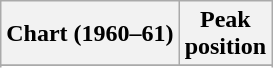<table class="wikitable sortable plainrowheaders" style="text-align:center">
<tr>
<th scope="col">Chart (1960–61)</th>
<th scope="col">Peak<br> position</th>
</tr>
<tr>
</tr>
<tr>
</tr>
</table>
